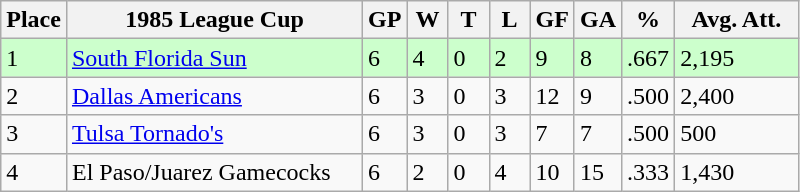<table class="wikitable">
<tr>
<th>Place</th>
<th width="190">1985 League Cup</th>
<th width="20">GP</th>
<th width="20">W</th>
<th width="20">T</th>
<th width="20">L</th>
<th width="20">GF</th>
<th width="20">GA</th>
<th width="20">%</th>
<th width="75">Avg. Att.</th>
</tr>
<tr bgcolor=#ccffcc>
<td>1</td>
<td><a href='#'>South Florida Sun</a></td>
<td>6</td>
<td>4</td>
<td>0</td>
<td>2</td>
<td>9</td>
<td>8</td>
<td>.667</td>
<td>2,195</td>
</tr>
<tr>
<td>2</td>
<td><a href='#'>Dallas Americans</a></td>
<td>6</td>
<td>3</td>
<td>0</td>
<td>3</td>
<td>12</td>
<td>9</td>
<td>.500</td>
<td>2,400</td>
</tr>
<tr>
<td>3</td>
<td><a href='#'>Tulsa Tornado's</a></td>
<td>6</td>
<td>3</td>
<td>0</td>
<td>3</td>
<td>7</td>
<td>7</td>
<td>.500</td>
<td>500</td>
</tr>
<tr>
<td>4</td>
<td>El Paso/Juarez Gamecocks</td>
<td>6</td>
<td>2</td>
<td>0</td>
<td>4</td>
<td>10</td>
<td>15</td>
<td>.333</td>
<td>1,430</td>
</tr>
</table>
